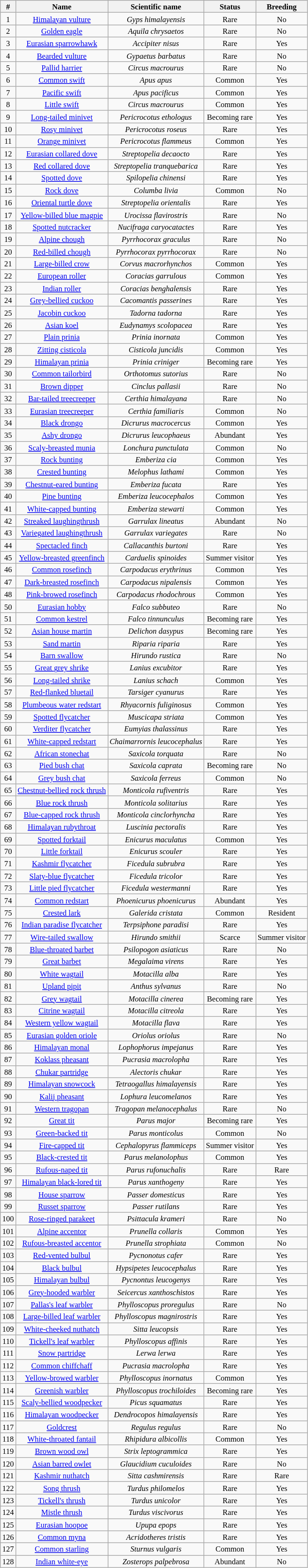<table class="wikitable" style="text-align: center; width=25%; font-size: 11px">
<tr>
<th>#</th>
<th>Name</th>
<th>Scientific name</th>
<th>Status</th>
<th>Breeding</th>
</tr>
<tr>
<td>1</td>
<td><a href='#'>Himalayan vulture</a></td>
<td><em>Gyps himalayensis</em></td>
<td>Rare</td>
<td>No</td>
</tr>
<tr>
<td>2</td>
<td><a href='#'>Golden eagle</a></td>
<td><em>Aquila chrysaetos</em></td>
<td>Rare</td>
<td>No</td>
</tr>
<tr>
<td>3</td>
<td><a href='#'>Eurasian sparrowhawk</a></td>
<td><em>Accipiter nisus</em></td>
<td>Rare</td>
<td>Yes</td>
</tr>
<tr>
<td>4</td>
<td><a href='#'>Bearded vulture</a></td>
<td><em>Gypaetus barbatus</em></td>
<td>Rare</td>
<td>No</td>
</tr>
<tr>
<td>5</td>
<td><a href='#'>Pallid harrier</a></td>
<td><em>Circus macrourus</em></td>
<td>Rare</td>
<td>No</td>
</tr>
<tr>
<td>6</td>
<td><a href='#'>Common swift</a></td>
<td><em>Apus apus</em></td>
<td>Common</td>
<td>Yes</td>
</tr>
<tr>
<td>7</td>
<td><a href='#'>Pacific swift</a></td>
<td><em>Apus pacificus</em></td>
<td>Common</td>
<td>Yes</td>
</tr>
<tr>
<td>8</td>
<td><a href='#'>Little swift</a></td>
<td><em>Circus macrourus</em></td>
<td>Common</td>
<td>Yes</td>
</tr>
<tr>
<td>9</td>
<td><a href='#'>Long-tailed minivet</a></td>
<td><em>Pericrocotus ethologus</em></td>
<td>Becoming rare</td>
<td>Yes</td>
</tr>
<tr>
<td>10</td>
<td><a href='#'>Rosy minivet</a></td>
<td><em>Pericrocotus roseus</em></td>
<td>Rare</td>
<td>Yes</td>
</tr>
<tr>
<td>11</td>
<td><a href='#'>Orange minivet</a></td>
<td><em>Pericrocotus flammeus</em></td>
<td>Common</td>
<td>Yes</td>
</tr>
<tr>
<td>12</td>
<td><a href='#'>Eurasian collared dove</a></td>
<td><em>Streptopelia decaocto</em></td>
<td>Rare</td>
<td>Yes</td>
</tr>
<tr>
<td>13</td>
<td><a href='#'>Red collared dove</a></td>
<td><em>Streptopelia tranquebarica</em></td>
<td>Rare</td>
<td>Yes</td>
</tr>
<tr>
<td>14</td>
<td><a href='#'>Spotted dove</a></td>
<td><em>Spilopelia chinensi</em></td>
<td>Rare</td>
<td>Yes</td>
</tr>
<tr>
<td>15</td>
<td><a href='#'>Rock dove</a></td>
<td><em>Columba livia</em></td>
<td>Common</td>
<td>No</td>
</tr>
<tr>
<td>16</td>
<td><a href='#'>Oriental turtle dove</a></td>
<td><em>Streptopelia orientalis</em></td>
<td>Rare</td>
<td>Yes</td>
</tr>
<tr>
<td>17</td>
<td><a href='#'>Yellow-billed blue magpie</a></td>
<td><em>Urocissa flavirostris</em></td>
<td>Rare</td>
<td>No</td>
</tr>
<tr>
<td>18</td>
<td><a href='#'>Spotted nutcracker</a></td>
<td><em>Nucifraga caryocatactes</em></td>
<td>Rare</td>
<td>Yes</td>
</tr>
<tr>
<td>19</td>
<td><a href='#'>Alpine chough</a></td>
<td><em>Pyrrhocorax graculus</em></td>
<td>Rare</td>
<td>No</td>
</tr>
<tr>
<td>20</td>
<td><a href='#'>Red-billed chough</a></td>
<td><em>Pyrrhocorax pyrrhocorax</em></td>
<td>Rare</td>
<td>No</td>
</tr>
<tr>
<td>21</td>
<td><a href='#'>Large-billed crow</a></td>
<td><em>Corvus macrorhynchos</em></td>
<td>Common</td>
<td>Yes</td>
</tr>
<tr>
<td>22</td>
<td><a href='#'>European roller</a></td>
<td><em>Coracias garrulous</em></td>
<td>Common</td>
<td>Yes</td>
</tr>
<tr>
<td>23</td>
<td><a href='#'>Indian roller</a></td>
<td><em>Coracias benghalensis</em></td>
<td>Rare</td>
<td>Yes</td>
</tr>
<tr>
<td>24</td>
<td><a href='#'>Grey-bellied cuckoo</a></td>
<td><em>Cacomantis passerines</em></td>
<td>Rare</td>
<td>Yes</td>
</tr>
<tr>
<td>25</td>
<td><a href='#'>Jacobin cuckoo</a></td>
<td><em>Tadorna tadorna</em></td>
<td>Rare</td>
<td>Yes</td>
</tr>
<tr>
<td>26</td>
<td><a href='#'>Asian koel</a></td>
<td><em>Eudynamys scolopacea</em></td>
<td>Rare</td>
<td>Yes</td>
</tr>
<tr>
<td>27</td>
<td><a href='#'>Plain prinia</a></td>
<td><em>Prinia inornata</em></td>
<td>Common</td>
<td>Yes</td>
</tr>
<tr>
<td>28</td>
<td><a href='#'>Zitting cisticola</a></td>
<td><em>Cisticola juncidis</em></td>
<td>Common</td>
<td>Yes</td>
</tr>
<tr>
<td>29</td>
<td><a href='#'>Himalayan prinia</a></td>
<td><em>Prinia criniger</em></td>
<td>Becoming rare</td>
<td>Yes</td>
</tr>
<tr>
<td>30</td>
<td><a href='#'>Common tailorbird</a></td>
<td><em>Orthotomus sutorius</em></td>
<td>Rare</td>
<td>No</td>
</tr>
<tr>
<td>31</td>
<td><a href='#'>Brown dipper</a></td>
<td><em>Cinclus pallasii</em></td>
<td>Rare</td>
<td>No</td>
</tr>
<tr>
<td>32</td>
<td><a href='#'>Bar-tailed treecreeper</a></td>
<td><em>Certhia himalayana</em></td>
<td>Rare</td>
<td>No</td>
</tr>
<tr>
<td>33</td>
<td><a href='#'>Eurasian treecreeper</a></td>
<td><em>Certhia familiaris</em></td>
<td>Common</td>
<td>No</td>
</tr>
<tr>
<td>34</td>
<td><a href='#'>Black drongo</a></td>
<td><em>Dicrurus macrocercus</em></td>
<td>Common</td>
<td>Yes</td>
</tr>
<tr>
<td>35</td>
<td><a href='#'>Ashy drongo</a></td>
<td><em>Dicrurus leucophaeus</em></td>
<td>Abundant</td>
<td>Yes</td>
</tr>
<tr>
<td>36</td>
<td><a href='#'>Scaly-breasted munia</a></td>
<td><em>Lonchura punctulata</em></td>
<td>Common</td>
<td>No</td>
</tr>
<tr>
<td>37</td>
<td><a href='#'>Rock bunting</a></td>
<td><em>Emberiza cia</em></td>
<td>Common</td>
<td>Yes</td>
</tr>
<tr>
<td>38</td>
<td><a href='#'>Crested bunting</a></td>
<td><em>Melophus lathami</em></td>
<td>Common</td>
<td>Yes</td>
</tr>
<tr>
<td>39</td>
<td><a href='#'>Chestnut-eared bunting</a></td>
<td><em>Emberiza fucata</em></td>
<td>Rare</td>
<td>Yes</td>
</tr>
<tr>
<td>40</td>
<td><a href='#'>Pine bunting</a></td>
<td><em>Emberiza leucocephalos</em></td>
<td>Common</td>
<td>Yes</td>
</tr>
<tr>
<td>41</td>
<td><a href='#'>White-capped bunting</a></td>
<td><em>Emberiza stewarti</em></td>
<td>Common</td>
<td>Yes</td>
</tr>
<tr>
<td>42</td>
<td><a href='#'>Streaked laughingthrush</a></td>
<td><em>Garrulax lineatus</em></td>
<td>Abundant</td>
<td>No</td>
</tr>
<tr>
<td>43</td>
<td><a href='#'>Variegated laughingthrush</a></td>
<td><em>Garrulax variegates</em></td>
<td>Rare</td>
<td>No</td>
</tr>
<tr>
<td>44</td>
<td><a href='#'>Spectacled finch</a></td>
<td><em>Callacanthis burtoni</em></td>
<td>Rare</td>
<td>Yes</td>
</tr>
<tr>
<td>45</td>
<td><a href='#'>Yellow-breasted greenfinch</a></td>
<td><em>Carduelis spinoides</em></td>
<td>Summer visitor</td>
<td>Yes</td>
</tr>
<tr>
<td>46</td>
<td><a href='#'>Common rosefinch</a></td>
<td><em>Carpodacus erythrinus</em></td>
<td>Common</td>
<td>Yes</td>
</tr>
<tr>
<td>47</td>
<td><a href='#'>Dark-breasted rosefinch</a></td>
<td><em>Carpodacus nipalensis</em></td>
<td>Common</td>
<td>Yes</td>
</tr>
<tr>
<td>48</td>
<td><a href='#'>Pink-browed rosefinch</a></td>
<td><em>Carpodacus rhodochrous</em></td>
<td>Common</td>
<td>Yes</td>
</tr>
<tr>
<td>50</td>
<td><a href='#'>Eurasian hobby</a></td>
<td><em>Falco subbuteo</em></td>
<td>Rare</td>
<td>No</td>
</tr>
<tr>
<td>51</td>
<td><a href='#'>Common kestrel</a></td>
<td><em>Falco tinnunculus</em></td>
<td>Becoming rare</td>
<td>Yes</td>
</tr>
<tr>
<td>52</td>
<td><a href='#'>Asian house martin</a></td>
<td><em>Delichon dasypus</em></td>
<td>Becoming rare</td>
<td>Yes</td>
</tr>
<tr>
<td>53</td>
<td><a href='#'>Sand martin</a></td>
<td><em>Riparia riparia</em></td>
<td>Rare</td>
<td>Yes</td>
</tr>
<tr>
<td>54</td>
<td><a href='#'>Barn swallow</a></td>
<td><em>Hirundo rustica</em></td>
<td>Rare</td>
<td>No</td>
</tr>
<tr>
<td>55</td>
<td><a href='#'>Great grey shrike</a></td>
<td><em>Lanius excubitor</em></td>
<td>Rare</td>
<td>Yes</td>
</tr>
<tr>
<td>56</td>
<td><a href='#'>Long-tailed shrike</a></td>
<td><em>Lanius schach</em></td>
<td>Common</td>
<td>Yes</td>
</tr>
<tr>
<td>57</td>
<td><a href='#'>Red-flanked bluetail</a></td>
<td><em>Tarsiger cyanurus</em></td>
<td>Rare</td>
<td>Yes</td>
</tr>
<tr>
<td>58</td>
<td><a href='#'>Plumbeous water redstart</a></td>
<td><em>Rhyacornis fuliginosus</em></td>
<td>Common</td>
<td>Yes</td>
</tr>
<tr>
<td>59</td>
<td><a href='#'>Spotted flycatcher</a></td>
<td><em>Muscicapa striata</em></td>
<td>Common</td>
<td>Yes</td>
</tr>
<tr>
<td>60</td>
<td><a href='#'>Verditer flycatcher</a></td>
<td><em>Eumyias thalassinus</em></td>
<td>Rare</td>
<td>Yes</td>
</tr>
<tr>
<td>61</td>
<td><a href='#'>White-capped redstart</a></td>
<td><em>Chaimarrornis leucocephalus</em></td>
<td>Rare</td>
<td>Yes</td>
</tr>
<tr>
<td>62</td>
<td><a href='#'>African stonechat</a></td>
<td><em>Saxicola torquata</em></td>
<td>Rare</td>
<td>No</td>
</tr>
<tr>
<td>63</td>
<td><a href='#'>Pied bush chat</a></td>
<td><em>Saxicola caprata</em></td>
<td>Becoming rare</td>
<td>No</td>
</tr>
<tr>
<td>64</td>
<td><a href='#'>Grey bush chat</a></td>
<td><em>Saxicola ferreus</em></td>
<td>Common</td>
<td>No</td>
</tr>
<tr>
<td>65</td>
<td><a href='#'>Chestnut-bellied rock thrush</a></td>
<td><em>Monticola rufiventris</em></td>
<td>Rare</td>
<td>Yes</td>
</tr>
<tr>
<td>66</td>
<td><a href='#'>Blue rock thrush</a></td>
<td><em>Monticola solitarius</em></td>
<td>Rare</td>
<td>Yes</td>
</tr>
<tr>
<td>67</td>
<td><a href='#'>Blue-capped rock thrush</a></td>
<td><em>Monticola cinclorhyncha</em></td>
<td>Rare</td>
<td>Yes</td>
</tr>
<tr>
<td>68</td>
<td><a href='#'>Himalayan rubythroat</a></td>
<td><em>Luscinia pectoralis</em></td>
<td>Rare</td>
<td>Yes</td>
</tr>
<tr>
<td>69</td>
<td><a href='#'>Spotted forktail</a></td>
<td><em>Enicurus maculatus</em></td>
<td>Common</td>
<td>Yes</td>
</tr>
<tr>
<td>70</td>
<td><a href='#'>Little forktail</a></td>
<td><em>Enicurus scouler</em></td>
<td>Rare</td>
<td>Yes</td>
</tr>
<tr>
<td>71</td>
<td><a href='#'>Kashmir flycatcher</a></td>
<td><em>Ficedula subrubra</em></td>
<td>Rare</td>
<td>Yes</td>
</tr>
<tr>
<td>72</td>
<td><a href='#'>Slaty-blue flycatcher</a></td>
<td><em>Ficedula tricolor</em></td>
<td>Rare</td>
<td>Yes</td>
</tr>
<tr>
<td>73</td>
<td><a href='#'>Little pied flycatcher</a></td>
<td><em>Ficedula westermanni</em></td>
<td>Rare</td>
<td>Yes</td>
</tr>
<tr>
<td>74</td>
<td><a href='#'>Common redstart</a></td>
<td><em>Phoenicurus phoenicurus</em></td>
<td>Abundant</td>
<td>Yes</td>
</tr>
<tr>
<td>75</td>
<td><a href='#'>Crested lark</a></td>
<td><em>Galerida cristata</em></td>
<td>Common</td>
<td>Resident</td>
</tr>
<tr>
<td>76</td>
<td><a href='#'>Indian paradise flycatcher</a></td>
<td><em>Terpsiphone paradisi</em></td>
<td>Rare</td>
<td>Yes</td>
</tr>
<tr>
<td>77</td>
<td><a href='#'>Wire-tailed swallow</a></td>
<td><em>Hirundo smithii</em></td>
<td>Scarce</td>
<td>Summer visitor</td>
</tr>
<tr>
<td>78</td>
<td><a href='#'>Blue-throated barbet</a></td>
<td><em>Psilopogon asiaticus</em></td>
<td>Rare</td>
<td>No</td>
</tr>
<tr>
<td>79</td>
<td><a href='#'>Great barbet</a></td>
<td><em>Megalaima virens</em></td>
<td>Rare</td>
<td>Yes</td>
</tr>
<tr>
<td>80</td>
<td><a href='#'>White wagtail</a></td>
<td><em>Motacilla alba</em></td>
<td>Rare</td>
<td>Yes</td>
</tr>
<tr>
<td>81</td>
<td><a href='#'>Upland pipit</a></td>
<td><em>Anthus sylvanus</em></td>
<td>Rare</td>
<td>No</td>
</tr>
<tr>
<td>82</td>
<td><a href='#'>Grey wagtail</a></td>
<td><em>Motacilla cinerea</em></td>
<td>Becoming rare</td>
<td>Yes</td>
</tr>
<tr>
<td>83</td>
<td><a href='#'>Citrine wagtail</a></td>
<td><em>Motacilla citreola</em></td>
<td>Rare</td>
<td>Yes</td>
</tr>
<tr>
<td>84</td>
<td><a href='#'>Western yellow wagtail</a></td>
<td><em>Motacilla flava</em></td>
<td>Rare</td>
<td>Yes</td>
</tr>
<tr>
<td>85</td>
<td><a href='#'>Eurasian golden oriole</a></td>
<td><em>Oriolus oriolus</em></td>
<td>Rare</td>
<td>No</td>
</tr>
<tr>
<td>86</td>
<td><a href='#'>Himalayan monal</a></td>
<td><em>Lophophorus impejanus</em></td>
<td>Rare</td>
<td>Yes</td>
</tr>
<tr>
<td>87</td>
<td><a href='#'>Koklass pheasant</a></td>
<td><em>Pucrasia macrolopha</em></td>
<td>Rare</td>
<td>Yes</td>
</tr>
<tr>
<td>88</td>
<td><a href='#'>Chukar partridge</a></td>
<td><em>Alectoris chukar</em></td>
<td>Rare</td>
<td>Yes</td>
</tr>
<tr>
<td>89</td>
<td><a href='#'>Himalayan snowcock</a></td>
<td><em>Tetraogallus himalayensis</em></td>
<td>Rare</td>
<td>Yes</td>
</tr>
<tr>
<td>90</td>
<td><a href='#'>Kalij pheasant</a></td>
<td><em>Lophura leucomelanos</em></td>
<td>Rare</td>
<td>Yes</td>
</tr>
<tr>
<td>91</td>
<td><a href='#'>Western tragopan</a></td>
<td><em>Tragopan melanocephalus</em></td>
<td>Rare</td>
<td>No</td>
</tr>
<tr>
<td>92</td>
<td><a href='#'>Great tit</a></td>
<td><em>Parus major</em></td>
<td>Becoming rare</td>
<td>Yes</td>
</tr>
<tr>
<td>93</td>
<td><a href='#'>Green-backed tit</a></td>
<td><em>Parus monticolus</em></td>
<td>Common</td>
<td>No</td>
</tr>
<tr>
<td>94</td>
<td><a href='#'>Fire-capped tit</a></td>
<td><em>Cephalopyrus flammiceps</em></td>
<td>Summer visitor</td>
<td>Yes</td>
</tr>
<tr>
<td>95</td>
<td><a href='#'>Black-crested tit</a></td>
<td><em>Parus melanolophus</em></td>
<td>Common</td>
<td>Yes</td>
</tr>
<tr>
<td>96</td>
<td><a href='#'>Rufous-naped tit</a></td>
<td><em>Parus rufonuchalis</em></td>
<td>Rare</td>
<td>Rare</td>
</tr>
<tr>
<td>97</td>
<td><a href='#'>Himalayan black-lored tit</a></td>
<td><em>Parus xanthogeny</em></td>
<td>Rare</td>
<td>Yes</td>
</tr>
<tr>
<td>98</td>
<td><a href='#'>House sparrow</a></td>
<td><em>Passer domesticus</em></td>
<td>Rare</td>
<td>Yes</td>
</tr>
<tr>
<td>99</td>
<td><a href='#'>Russet sparrow</a></td>
<td><em>Passer rutilans</em></td>
<td>Rare</td>
<td>Yes</td>
</tr>
<tr>
<td>100</td>
<td><a href='#'>Rose-ringed parakeet</a></td>
<td><em>Psittacula krameri</em></td>
<td>Rare</td>
<td>No</td>
</tr>
<tr>
<td>101</td>
<td><a href='#'>Alpine accentor</a></td>
<td><em>Prunella collaris</em></td>
<td>Common</td>
<td>Yes</td>
</tr>
<tr>
<td>102</td>
<td><a href='#'>Rufous-breasted accentor</a></td>
<td><em>Prunella strophiata</em></td>
<td>Common</td>
<td>No</td>
</tr>
<tr>
<td>103</td>
<td><a href='#'>Red-vented bulbul</a></td>
<td><em>Pycnonotus cafer</em></td>
<td>Rare</td>
<td>Yes</td>
</tr>
<tr>
<td>104</td>
<td><a href='#'>Black bulbul</a></td>
<td><em>Hypsipetes leucocephalus</em></td>
<td>Rare</td>
<td>Yes</td>
</tr>
<tr>
<td>105</td>
<td><a href='#'>Himalayan bulbul</a></td>
<td><em>Pycnontus leucogenys</em></td>
<td>Rare</td>
<td>Yes</td>
</tr>
<tr>
<td>106</td>
<td><a href='#'>Grey-hooded warbler</a></td>
<td><em>Seicercus xanthoschistos</em></td>
<td>Rare</td>
<td>Yes</td>
</tr>
<tr>
<td>107</td>
<td><a href='#'>Pallas's leaf warbler</a></td>
<td><em>Phylloscopus proregulus</em></td>
<td>Rare</td>
<td>No</td>
</tr>
<tr>
<td>108</td>
<td><a href='#'>Large-billed leaf warbler</a></td>
<td><em>Phylloscopus magnirostris</em></td>
<td>Rare</td>
<td>Yes</td>
</tr>
<tr>
<td>109</td>
<td><a href='#'>White-cheeked nuthatch</a></td>
<td><em>Sitta leucopsis</em></td>
<td>Rare</td>
<td>Yes</td>
</tr>
<tr>
<td>110</td>
<td><a href='#'>Tickell's leaf warbler</a></td>
<td><em>Phylloscopus affinis</em></td>
<td>Rare</td>
<td>Yes</td>
</tr>
<tr>
<td>111</td>
<td><a href='#'>Snow partridge</a></td>
<td><em>Lerwa lerwa</em></td>
<td>Rare</td>
<td>Yes</td>
</tr>
<tr>
<td>112</td>
<td><a href='#'>Common chiffchaff</a></td>
<td><em>Pucrasia macrolopha</em></td>
<td>Rare</td>
<td>Yes</td>
</tr>
<tr>
<td>113</td>
<td><a href='#'>Yellow-browed warbler</a></td>
<td><em>Phylloscopus inornatus</em></td>
<td>Common</td>
<td>Yes</td>
</tr>
<tr>
<td>114</td>
<td><a href='#'>Greenish warbler</a></td>
<td><em>Phylloscopus trochiloides</em></td>
<td>Becoming rare</td>
<td>Yes</td>
</tr>
<tr>
<td>115</td>
<td><a href='#'>Scaly-bellied woodpecker</a></td>
<td><em>Picus squamatus</em></td>
<td>Rare</td>
<td>Yes</td>
</tr>
<tr>
<td>116</td>
<td><a href='#'>Himalayan woodpecker</a></td>
<td><em>Dendrocopos himalayensis</em></td>
<td>Rare</td>
<td>Yes</td>
</tr>
<tr>
<td>117</td>
<td><a href='#'>Goldcrest</a></td>
<td><em>Regulus regulus</em></td>
<td>Rare</td>
<td>No</td>
</tr>
<tr>
<td>118</td>
<td><a href='#'>White-throated fantail</a></td>
<td><em>Rhipidura albicollis</em></td>
<td>Common</td>
<td>Yes</td>
</tr>
<tr>
<td>119</td>
<td><a href='#'>Brown wood owl</a></td>
<td><em>Strix leptogrammica</em></td>
<td>Rare</td>
<td>Yes</td>
</tr>
<tr>
<td>120</td>
<td><a href='#'>Asian barred owlet</a></td>
<td><em>Glaucidium cuculoides</em></td>
<td>Rare</td>
<td>No</td>
</tr>
<tr>
<td>121</td>
<td><a href='#'>Kashmir nuthatch</a></td>
<td><em>Sitta cashmirensis</em></td>
<td>Rare</td>
<td>Rare</td>
</tr>
<tr>
<td>122</td>
<td><a href='#'>Song thrush</a></td>
<td><em>Turdus philomelos</em></td>
<td>Rare</td>
<td>Yes</td>
</tr>
<tr>
<td>123</td>
<td><a href='#'>Tickell's thrush</a></td>
<td><em>Turdus unicolor</em></td>
<td>Rare</td>
<td>Yes</td>
</tr>
<tr>
<td>124</td>
<td><a href='#'>Mistle thrush</a></td>
<td><em>Turdus viscivorus</em></td>
<td>Rare</td>
<td>Yes</td>
</tr>
<tr>
<td>125</td>
<td><a href='#'>Eurasian hoopoe</a></td>
<td><em>Upupa epops</em></td>
<td>Rare</td>
<td>Yes</td>
</tr>
<tr>
<td>126</td>
<td><a href='#'>Common myna</a></td>
<td><em>Acridotheres tristis</em></td>
<td>Rare</td>
<td>Yes</td>
</tr>
<tr>
<td>127</td>
<td><a href='#'>Common starling</a></td>
<td><em>Sturnus vulgaris</em></td>
<td>Common</td>
<td>Yes</td>
</tr>
<tr>
<td>128</td>
<td><a href='#'>Indian white-eye</a></td>
<td><em>Zosterops palpebrosa</em></td>
<td>Abundant</td>
<td>No</td>
</tr>
</table>
